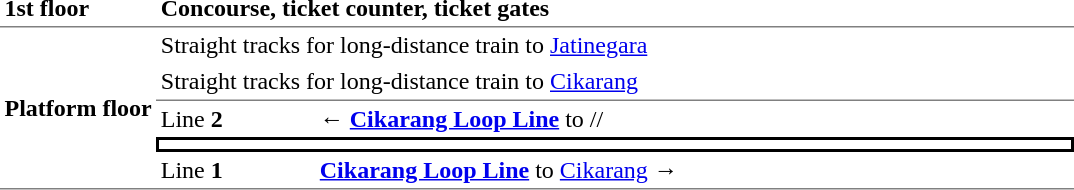<table cellspacing="0" cellpadding="3">
<tr>
<td><strong>1st floor</strong></td>
<td colspan="2"><strong>Concourse, ticket counter, ticket gates</strong></td>
</tr>
<tr>
<td rowspan="5" style="border-top:solid 1px gray;border-bottom:solid 1px gray;"><strong>Platform floor</strong></td>
<td colspan="2" style="border-top:solid 1px gray;">Straight tracks for long-distance train to <a href='#'>Jatinegara</a></td>
</tr>
<tr>
<td colspan="2">Straight tracks for long-distance train to <a href='#'>Cikarang</a></td>
</tr>
<tr>
<td style="border-top:solid 1px gray;" width="100">Line <strong>2</strong></td>
<td style="border-top:solid 1px gray;" width="500">←   <strong><a href='#'>Cikarang Loop Line</a></strong> to //</td>
</tr>
<tr>
<td colspan="2" style="border-top:solid 2px black;border-right:solid 2px black;border-left:solid 2px black;border-bottom:solid 2px black;text-align:center;"></td>
</tr>
<tr>
<td style="border-bottom:solid 1px gray;">Line <strong>1</strong></td>
<td style="border-bottom:solid 1px gray;"> <strong><a href='#'>Cikarang Loop Line</a></strong> to <a href='#'>Cikarang</a>  →</td>
</tr>
</table>
